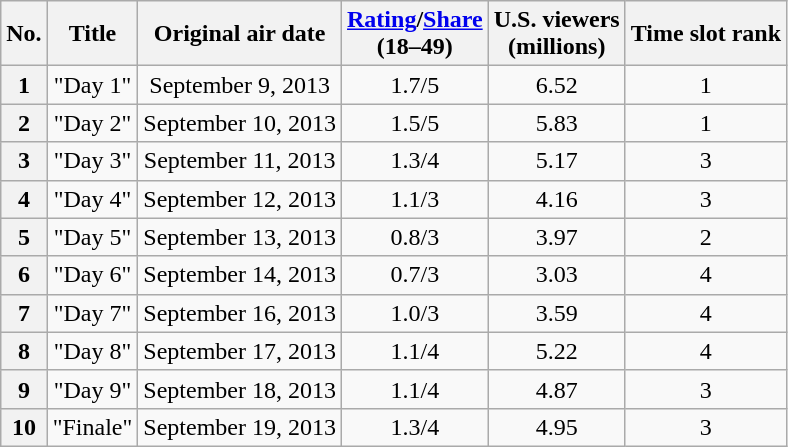<table class="wikitable plainrowheaders">
<tr>
<th style="text-align: center;">No.</th>
<th style="text-align: center;">Title</th>
<th style="text-align: center;">Original air date</th>
<th style="text-align: center;"><a href='#'>Rating</a>/<a href='#'>Share</a><br>(18–49)</th>
<th style="text-align: center;">U.S. viewers<br>(millions)</th>
<th style="text-align: center;">Time slot rank</th>
</tr>
<tr>
<th scope="row" style="text-align: center;"><strong>1</strong></th>
<td style="text-align: center;">"Day 1"</td>
<td style="text-align: center;">September 9, 2013</td>
<td style="text-align: center;">1.7/5</td>
<td style="text-align: center;">6.52</td>
<td style="text-align: center;">1</td>
</tr>
<tr>
<th scope="row" style="text-align: center;"><strong>2</strong></th>
<td style="text-align: center;">"Day 2"</td>
<td style="text-align: center;">September 10, 2013</td>
<td style="text-align: center;">1.5/5</td>
<td style="text-align: center;">5.83</td>
<td style="text-align: center;">1</td>
</tr>
<tr>
<th scope="row" style="text-align: center;"><strong>3</strong></th>
<td style="text-align: center;">"Day 3"</td>
<td style="text-align: center;">September 11, 2013</td>
<td style="text-align: center;">1.3/4</td>
<td style="text-align: center;">5.17</td>
<td style="text-align: center;">3</td>
</tr>
<tr>
<th scope="row" style="text-align: center;"><strong>4</strong></th>
<td style="text-align: center;">"Day 4"</td>
<td style="text-align: center;">September 12, 2013</td>
<td style="text-align: center;">1.1/3</td>
<td style="text-align: center;">4.16</td>
<td style="text-align: center;">3</td>
</tr>
<tr>
<th scope="row" style="text-align: center;"><strong>5</strong></th>
<td style="text-align: center;">"Day 5"</td>
<td style="text-align: center;">September 13, 2013</td>
<td style="text-align: center;">0.8/3</td>
<td style="text-align: center;">3.97</td>
<td style="text-align: center;">2</td>
</tr>
<tr>
<th scope="row" style="text-align: center;"><strong>6</strong></th>
<td style="text-align: center;">"Day 6"</td>
<td style="text-align: center;">September 14, 2013</td>
<td style="text-align: center;">0.7/3</td>
<td style="text-align: center;">3.03</td>
<td style="text-align: center;">4</td>
</tr>
<tr>
<th scope="row" style="text-align: center;"><strong>7</strong></th>
<td style="text-align: center;">"Day 7"</td>
<td style="text-align: center;">September 16, 2013</td>
<td style="text-align: center;">1.0/3</td>
<td style="text-align: center;">3.59</td>
<td style="text-align: center;">4</td>
</tr>
<tr>
<th scope="row" style="text-align: center;"><strong>8</strong></th>
<td style="text-align: center;">"Day 8"</td>
<td style="text-align: center;">September 17, 2013</td>
<td style="text-align: center;">1.1/4</td>
<td style="text-align: center;">5.22</td>
<td style="text-align: center;">4</td>
</tr>
<tr>
<th scope="row" style="text-align: center;"><strong>9</strong></th>
<td style="text-align: center;">"Day 9"</td>
<td style="text-align: center;">September 18, 2013</td>
<td style="text-align: center;">1.1/4</td>
<td style="text-align: center;">4.87</td>
<td style="text-align: center;">3</td>
</tr>
<tr>
<th scope="row" style="text-align: center;"><strong>10</strong></th>
<td style="text-align: center;">"Finale"</td>
<td style="text-align: center;">September 19, 2013</td>
<td style="text-align: center;">1.3/4</td>
<td style="text-align: center;">4.95</td>
<td style="text-align: center;">3</td>
</tr>
</table>
